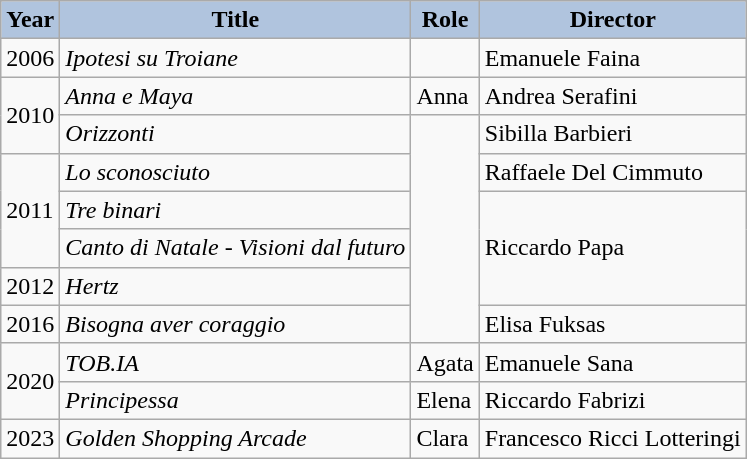<table class="wikitable" cellpadding="4" border="2">
<tr>
<th style="background:#B0C4DE;">Year</th>
<th style="background:#B0C4DE;">Title</th>
<th style="background:#B0C4DE;">Role</th>
<th style="background:#B0C4DE;">Director</th>
</tr>
<tr>
<td>2006</td>
<td><em>Ipotesi su Troiane</em></td>
<td></td>
<td>Emanuele Faina</td>
</tr>
<tr>
<td rowspan="2">2010</td>
<td><em>Anna e Maya</em></td>
<td>Anna</td>
<td>Andrea Serafini</td>
</tr>
<tr>
<td><em>Orizzonti</em></td>
<td rowspan="6"></td>
<td>Sibilla Barbieri</td>
</tr>
<tr>
<td rowspan="3">2011</td>
<td><em>Lo sconosciuto</em></td>
<td>Raffaele Del Cimmuto</td>
</tr>
<tr>
<td><em>Tre binari</em></td>
<td rowspan="3">Riccardo Papa</td>
</tr>
<tr>
<td><em>Canto di Natale - Visioni dal futuro</em></td>
</tr>
<tr>
<td>2012</td>
<td><em>Hertz</em></td>
</tr>
<tr>
<td>2016</td>
<td><em>Bisogna aver coraggio</em></td>
<td>Elisa Fuksas</td>
</tr>
<tr>
<td rowspan="2">2020</td>
<td><em>TOB.IA</em></td>
<td>Agata</td>
<td>Emanuele Sana</td>
</tr>
<tr>
<td><em>Principessa</em></td>
<td>Elena</td>
<td>Riccardo Fabrizi</td>
</tr>
<tr>
<td>2023</td>
<td><em>Golden Shopping Arcade</em></td>
<td>Clara</td>
<td>Francesco Ricci Lotteringi</td>
</tr>
</table>
